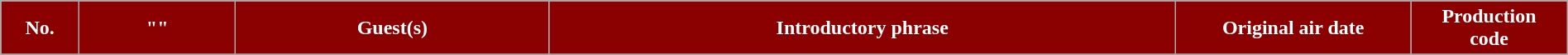<table class="wikitable plainrowheaders" style="width:100%; margin:auto;">
<tr>
<th style="background-color: #8B0000; color:#ffffff" width=5%><abbr>No.</abbr></th>
<th style="background-color: #8B0000; color:#ffffff" width=10%>"<a href='#'></a>"</th>
<th style="background-color: #8B0000; color:#ffffff" width=20%>Guest(s)</th>
<th style="background-color: #8B0000; color:#ffffff" width=40%>Introductory phrase</th>
<th style="background-color: #8B0000; color:#ffffff" width=15%>Original air date</th>
<th style="background-color: #8B0000; color:#ffffff" width=10%>Production <br> code</th>
</tr>
<tr>
</tr>
</table>
